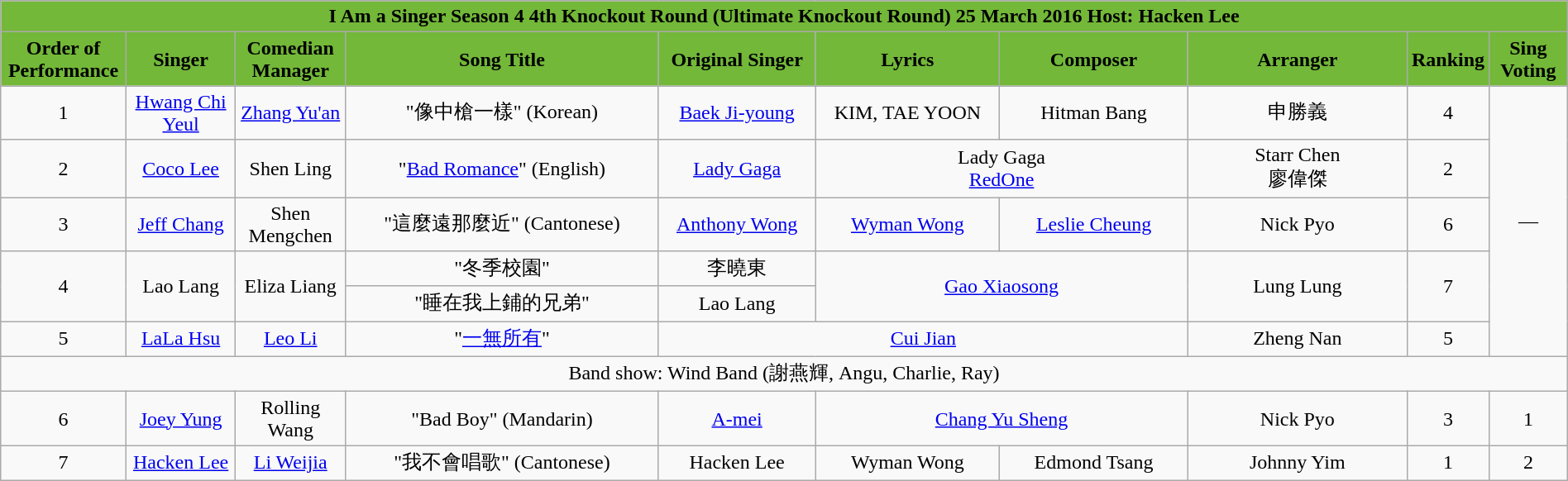<table class="wikitable sortable mw-collapsible" width="100%" style="text-align:center">
<tr align=center style="background:#73B839">
<td colspan="10"><div><strong>I Am a Singer Season 4 4th Knockout Round (Ultimate Knockout Round) 25 March 2016 Host: Hacken Lee</strong></div></td>
</tr>
<tr align=center style="background:#73B839">
<td style="width:8%"><strong>Order of Performance</strong></td>
<td style="width:7%"><strong>Singer</strong></td>
<td style="width:7%"><strong>Comedian Manager</strong></td>
<td style="width:20%"><strong>Song Title</strong></td>
<td style="width:10%"><strong>Original Singer</strong></td>
<td style=width:12%"><strong>Lyrics</strong></td>
<td style="width:12%"><strong>Composer</strong></td>
<td style="width:14%"><strong>Arranger</strong></td>
<td style="width:5%"><strong>Ranking</strong></td>
<td style="width:5%"><strong>Sing Voting</strong></td>
</tr>
<tr>
<td>1</td>
<td><a href='#'>Hwang Chi Yeul</a></td>
<td><a href='#'>Zhang Yu'an</a></td>
<td>"像中槍一樣" (Korean)</td>
<td><a href='#'>Baek Ji-young</a></td>
<td>KIM, TAE YOON</td>
<td>Hitman Bang</td>
<td>申勝義</td>
<td>4</td>
<td rowspan="6">—</td>
</tr>
<tr>
<td>2</td>
<td><a href='#'>Coco Lee</a></td>
<td>Shen Ling</td>
<td>"<a href='#'>Bad Romance</a>" (English)</td>
<td><a href='#'>Lady Gaga</a></td>
<td colspan=2>Lady Gaga<br><a href='#'>RedOne</a></td>
<td>Starr Chen<br>廖偉傑</td>
<td>2</td>
</tr>
<tr>
<td>3</td>
<td><a href='#'>Jeff Chang</a></td>
<td>Shen Mengchen</td>
<td>"這麼遠那麼近" (Cantonese)</td>
<td><a href='#'>Anthony Wong</a></td>
<td><a href='#'>Wyman Wong</a></td>
<td><a href='#'>Leslie Cheung</a></td>
<td>Nick Pyo</td>
<td>6</td>
</tr>
<tr>
<td rowspan=2>4</td>
<td rowspan=2>Lao Lang</td>
<td rowspan=2>Eliza Liang</td>
<td>"冬季校園"</td>
<td>李曉東</td>
<td rowspan=2 colspan=2><a href='#'>Gao Xiaosong</a></td>
<td rowspan=2>Lung Lung</td>
<td rowspan=2>7</td>
</tr>
<tr>
<td>"睡在我上鋪的兄弟"</td>
<td>Lao Lang</td>
</tr>
<tr>
<td>5</td>
<td><a href='#'>LaLa Hsu</a></td>
<td><a href='#'>Leo Li</a></td>
<td>"<a href='#'>一無所有</a>"</td>
<td colspan=3><a href='#'>Cui Jian</a></td>
<td>Zheng Nan</td>
<td>5</td>
</tr>
<tr>
<td colspan=10>Band show: Wind Band (謝燕輝, Angu, Charlie, Ray)</td>
</tr>
<tr>
<td>6</td>
<td><a href='#'>Joey Yung</a></td>
<td>Rolling Wang</td>
<td>"Bad Boy" (Mandarin)</td>
<td><a href='#'>A-mei</a></td>
<td colspan=2><a href='#'>Chang Yu Sheng</a></td>
<td>Nick Pyo</td>
<td>3</td>
<td>1</td>
</tr>
<tr>
<td>7</td>
<td><a href='#'>Hacken Lee</a></td>
<td><a href='#'>Li Weijia</a></td>
<td>"我不會唱歌" (Cantonese)</td>
<td>Hacken Lee</td>
<td>Wyman Wong</td>
<td>Edmond Tsang</td>
<td>Johnny Yim</td>
<td>1</td>
<td>2</td>
</tr>
</table>
